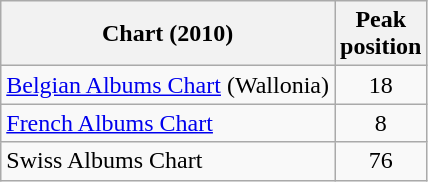<table class="wikitable sortable">
<tr>
<th>Chart (2010)</th>
<th>Peak<br>position</th>
</tr>
<tr>
<td><a href='#'>Belgian Albums Chart</a> (Wallonia)</td>
<td style="text-align:center;">18</td>
</tr>
<tr>
<td align="left"><a href='#'>French Albums Chart</a></td>
<td style="text-align:center;">8</td>
</tr>
<tr>
<td align="left">Swiss Albums Chart</td>
<td style="text-align:center;">76</td>
</tr>
</table>
